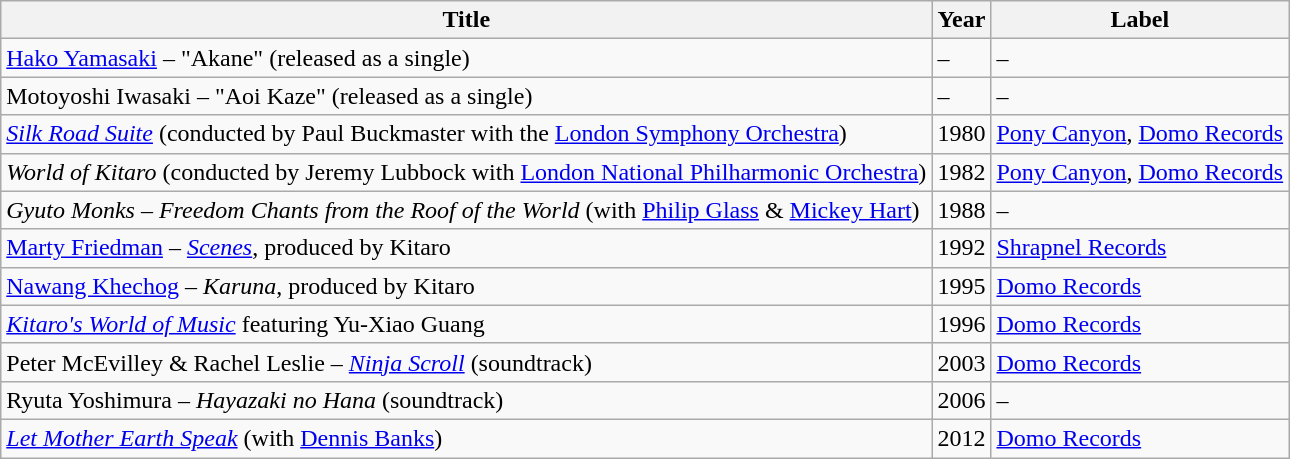<table class="wikitable">
<tr>
<th>Title</th>
<th>Year</th>
<th>Label</th>
</tr>
<tr>
<td><a href='#'>Hako Yamasaki</a> – "Akane" (released as a single)</td>
<td>–</td>
<td>–</td>
</tr>
<tr>
<td>Motoyoshi Iwasaki – "Aoi Kaze" (released as a single)</td>
<td>–</td>
<td>–</td>
</tr>
<tr>
<td><em><a href='#'>Silk Road Suite</a></em> (conducted by Paul Buckmaster with the <a href='#'>London Symphony Orchestra</a>)</td>
<td>1980</td>
<td><a href='#'>Pony Canyon</a>, <a href='#'>Domo Records</a></td>
</tr>
<tr>
<td><em>World of Kitaro</em> (conducted by Jeremy Lubbock with <a href='#'>London National Philharmonic Orchestra</a>)</td>
<td>1982</td>
<td><a href='#'>Pony Canyon</a>, <a href='#'>Domo Records</a></td>
</tr>
<tr>
<td><em>Gyuto Monks – Freedom Chants from the Roof of the World</em> (with <a href='#'>Philip Glass</a> & <a href='#'>Mickey Hart</a>)</td>
<td>1988</td>
<td>–</td>
</tr>
<tr>
<td><a href='#'>Marty Friedman</a> – <em><a href='#'>Scenes</a></em>, produced by Kitaro</td>
<td>1992</td>
<td><a href='#'>Shrapnel Records</a></td>
</tr>
<tr>
<td><a href='#'>Nawang Khechog</a> – <em>Karuna</em>, produced by Kitaro</td>
<td>1995</td>
<td><a href='#'>Domo Records</a></td>
</tr>
<tr>
<td><em><a href='#'>Kitaro's World of Music</a></em> featuring Yu-Xiao Guang</td>
<td>1996</td>
<td><a href='#'>Domo Records</a></td>
</tr>
<tr>
<td>Peter McEvilley & Rachel Leslie – <em><a href='#'>Ninja Scroll</a></em> (soundtrack)</td>
<td>2003</td>
<td><a href='#'>Domo Records</a></td>
</tr>
<tr>
<td>Ryuta Yoshimura – <em>Hayazaki no Hana</em> (soundtrack)</td>
<td>2006</td>
<td>–</td>
</tr>
<tr>
<td><em><a href='#'>Let Mother Earth Speak</a></em> (with <a href='#'>Dennis Banks</a>)</td>
<td>2012</td>
<td><a href='#'>Domo Records</a></td>
</tr>
</table>
